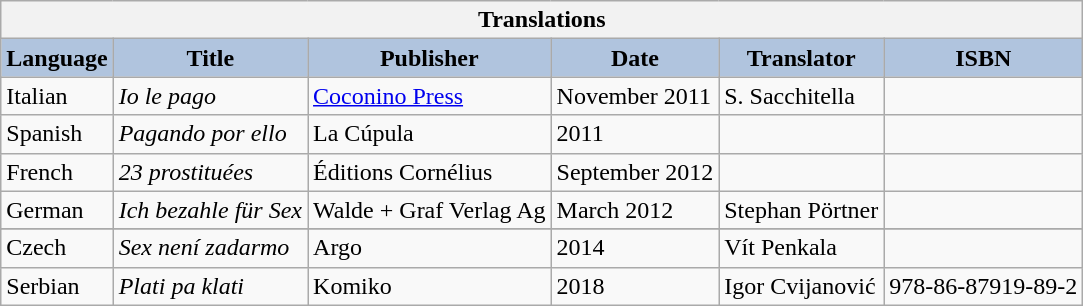<table class="wikitable">
<tr>
<th colspan="6">Translations</th>
</tr>
<tr>
<th style="background:#B0C4DE;">Language</th>
<th style="background:#B0C4DE;">Title</th>
<th style="background:#B0C4DE;">Publisher</th>
<th style="background:#B0C4DE;">Date</th>
<th style="background:#B0C4DE;">Translator</th>
<th style="background:#B0C4DE;">ISBN</th>
</tr>
<tr>
<td>Italian</td>
<td><em>Io le pago</em></td>
<td><a href='#'>Coconino Press</a></td>
<td>November 2011</td>
<td>S. Sacchitella</td>
<td></td>
</tr>
<tr>
<td>Spanish</td>
<td><em>Pagando por ello</em></td>
<td>La Cúpula</td>
<td>2011</td>
<td></td>
<td></td>
</tr>
<tr>
<td>French</td>
<td><em>23 prostituées</em></td>
<td>Éditions Cornélius</td>
<td>September 2012</td>
<td></td>
<td></td>
</tr>
<tr>
<td>German</td>
<td><em>Ich bezahle für Sex</em></td>
<td>Walde + Graf Verlag Ag</td>
<td>March 2012</td>
<td>Stephan Pörtner</td>
<td></td>
</tr>
<tr>
</tr>
<tr>
<td>Czech</td>
<td><em>Sex není zadarmo</em></td>
<td>Argo</td>
<td>2014</td>
<td>Vít Penkala</td>
<td></td>
</tr>
<tr>
<td>Serbian</td>
<td><em>Plati pa klati</em></td>
<td>Komiko</td>
<td>2018</td>
<td>Igor Cvijanović</td>
<td>978-86-87919-89-2</td>
</tr>
</table>
